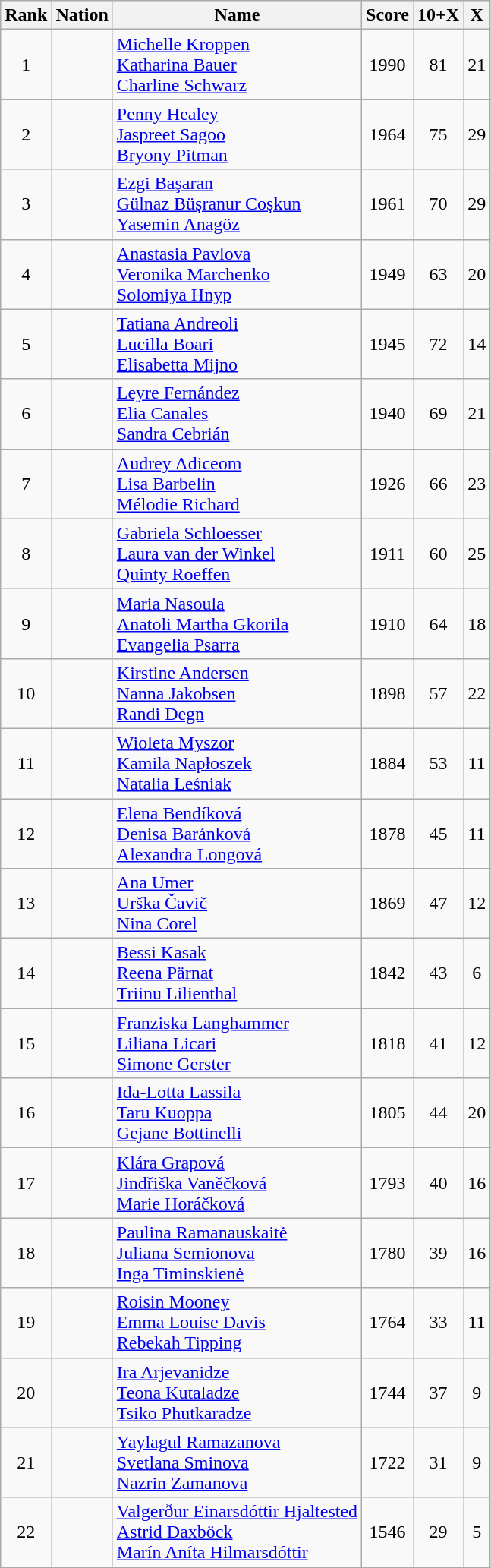<table class="wikitable sortable" style="text-align:center">
<tr>
<th>Rank</th>
<th>Nation</th>
<th>Name</th>
<th>Score</th>
<th>10+X</th>
<th>X</th>
</tr>
<tr>
<td>1</td>
<td align=left></td>
<td align=left><a href='#'>Michelle Kroppen</a> <br> <a href='#'>Katharina Bauer</a> <br> <a href='#'>Charline Schwarz</a></td>
<td>1990</td>
<td>81</td>
<td>21</td>
</tr>
<tr>
<td>2</td>
<td align=left></td>
<td align=left><a href='#'>Penny Healey</a>  <br> <a href='#'>Jaspreet Sagoo</a> <br> <a href='#'>Bryony Pitman</a></td>
<td>1964</td>
<td>75</td>
<td>29</td>
</tr>
<tr>
<td>3</td>
<td align=left></td>
<td align=left><a href='#'>Ezgi Başaran</a> <br> <a href='#'>Gülnaz Büşranur Coşkun</a> <br> <a href='#'>Yasemin Anagöz</a></td>
<td>1961</td>
<td>70</td>
<td>29</td>
</tr>
<tr>
<td>4</td>
<td align=left></td>
<td align=left><a href='#'>Anastasia Pavlova</a>  <br> <a href='#'>Veronika Marchenko</a> <br> <a href='#'>Solomiya Hnyp</a></td>
<td>1949</td>
<td>63</td>
<td>20</td>
</tr>
<tr>
<td>5</td>
<td align=left></td>
<td align=left><a href='#'>Tatiana Andreoli</a> <br> <a href='#'>Lucilla Boari</a> <br> <a href='#'>Elisabetta Mijno</a></td>
<td>1945</td>
<td>72</td>
<td>14</td>
</tr>
<tr>
<td>6</td>
<td align=left></td>
<td align=left><a href='#'>Leyre Fernández</a> <br> <a href='#'>Elia Canales</a> <br> <a href='#'>Sandra Cebrián</a></td>
<td>1940</td>
<td>69</td>
<td>21</td>
</tr>
<tr>
<td>7</td>
<td align=left></td>
<td align=left><a href='#'>Audrey Adiceom</a> <br> <a href='#'>Lisa Barbelin</a> <br> <a href='#'>Mélodie Richard</a></td>
<td>1926</td>
<td>66</td>
<td>23</td>
</tr>
<tr>
<td>8</td>
<td align=left></td>
<td align=left><a href='#'>Gabriela Schloesser</a> <br> <a href='#'>Laura van der Winkel</a> <br> <a href='#'>Quinty Roeffen</a></td>
<td>1911</td>
<td>60</td>
<td>25</td>
</tr>
<tr>
<td>9</td>
<td align=left></td>
<td align=left><a href='#'>Maria Nasoula</a> <br> <a href='#'>Anatoli Martha Gkorila</a> <br> <a href='#'>Evangelia Psarra</a></td>
<td>1910</td>
<td>64</td>
<td>18</td>
</tr>
<tr>
<td>10</td>
<td align=left></td>
<td align=left><a href='#'>Kirstine Andersen</a> <br> <a href='#'>Nanna Jakobsen</a> <br> <a href='#'>Randi Degn</a></td>
<td>1898</td>
<td>57</td>
<td>22</td>
</tr>
<tr>
<td>11</td>
<td align=left></td>
<td align=left><a href='#'>Wioleta Myszor</a> <br> <a href='#'>Kamila Napłoszek</a> <br> <a href='#'>Natalia Leśniak</a></td>
<td>1884</td>
<td>53</td>
<td>11</td>
</tr>
<tr>
<td>12</td>
<td align=left></td>
<td align=left><a href='#'>Elena Bendíková</a> <br> <a href='#'>Denisa Baránková</a> <br> <a href='#'>Alexandra Longová</a></td>
<td>1878</td>
<td>45</td>
<td>11</td>
</tr>
<tr>
<td>13</td>
<td align=left></td>
<td align=left><a href='#'>Ana Umer</a> <br> <a href='#'>Urška Čavič</a> <br> <a href='#'>Nina Corel</a></td>
<td>1869</td>
<td>47</td>
<td>12</td>
</tr>
<tr>
<td>14</td>
<td align=left></td>
<td align=left><a href='#'>Bessi Kasak</a> <br> <a href='#'>Reena Pärnat</a> <br> <a href='#'>Triinu Lilienthal</a></td>
<td>1842</td>
<td>43</td>
<td>6</td>
</tr>
<tr>
<td>15</td>
<td align=left></td>
<td align=left><a href='#'>Franziska Langhammer</a> <br> <a href='#'>Liliana Licari</a> <br> <a href='#'>Simone Gerster</a></td>
<td>1818</td>
<td>41</td>
<td>12</td>
</tr>
<tr>
<td>16</td>
<td align=left></td>
<td align=left><a href='#'>Ida-Lotta Lassila</a> <br> <a href='#'>Taru Kuoppa</a> <br> <a href='#'>Gejane Bottinelli</a></td>
<td>1805</td>
<td>44</td>
<td>20</td>
</tr>
<tr>
<td>17</td>
<td align=left></td>
<td align=left><a href='#'>Klára Grapová</a> <br> <a href='#'>Jindřiška Vaněčková</a> <br> <a href='#'>Marie Horáčková</a></td>
<td>1793</td>
<td>40</td>
<td>16</td>
</tr>
<tr>
<td>18</td>
<td align=left></td>
<td align=left><a href='#'>Paulina Ramanauskaitė</a> <br> <a href='#'>Juliana Semionova</a> <br> <a href='#'>Inga Timinskienė</a></td>
<td>1780</td>
<td>39</td>
<td>16</td>
</tr>
<tr>
<td>19</td>
<td align=left></td>
<td align=left><a href='#'>Roisin Mooney</a> <br> <a href='#'>Emma Louise Davis</a> <br> <a href='#'>Rebekah Tipping</a></td>
<td>1764</td>
<td>33</td>
<td>11</td>
</tr>
<tr>
<td>20</td>
<td align=left></td>
<td align=left><a href='#'>Ira Arjevanidze</a> <br> <a href='#'>Teona Kutaladze</a> <br> <a href='#'>Tsiko Phutkaradze</a></td>
<td>1744</td>
<td>37</td>
<td>9</td>
</tr>
<tr>
<td>21</td>
<td align=left></td>
<td align=left><a href='#'>Yaylagul Ramazanova</a> <br> <a href='#'>Svetlana Sminova</a> <br> <a href='#'>Nazrin Zamanova</a></td>
<td>1722</td>
<td>31</td>
<td>9</td>
</tr>
<tr>
<td>22</td>
<td align=left></td>
<td align=left><a href='#'>Valgerður Einarsdóttir Hjaltested</a> <br> <a href='#'>Astrid Daxböck</a> <br> <a href='#'>Marín Aníta Hilmarsdóttir</a></td>
<td>1546</td>
<td>29</td>
<td>5</td>
</tr>
</table>
